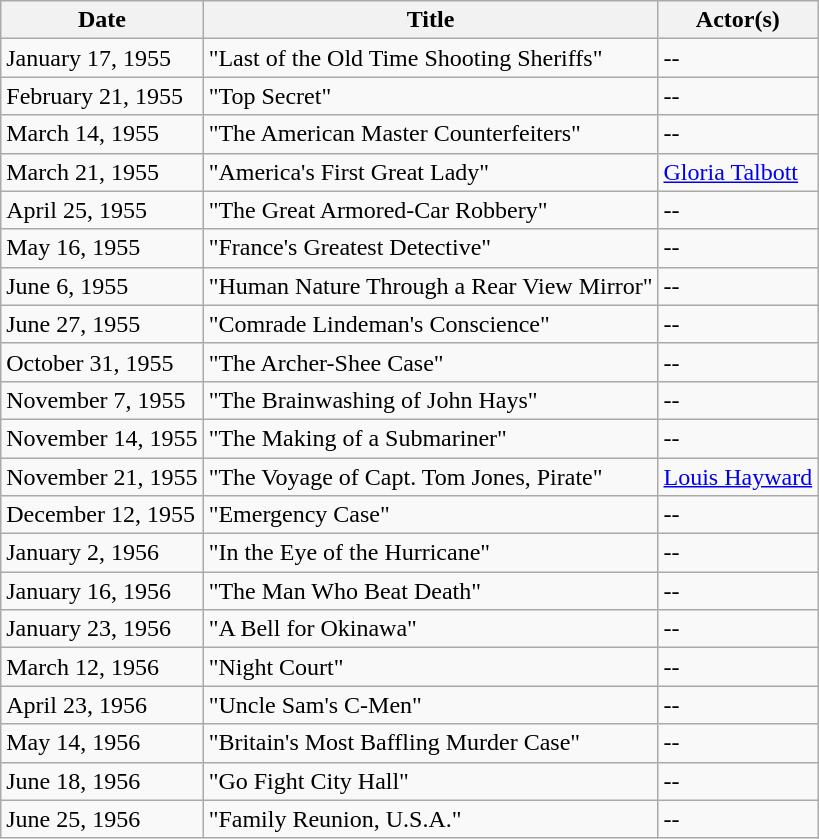<table class="wikitable">
<tr>
<th>Date</th>
<th>Title</th>
<th>Actor(s)</th>
</tr>
<tr>
<td>January 17, 1955</td>
<td>"Last of the Old Time Shooting Sheriffs"</td>
<td>--</td>
</tr>
<tr>
<td>February 21, 1955</td>
<td>"Top Secret"</td>
<td>--</td>
</tr>
<tr>
<td>March 14, 1955</td>
<td>"The American Master Counterfeiters"</td>
<td>--</td>
</tr>
<tr>
<td>March 21, 1955</td>
<td>"America's First Great Lady"</td>
<td><a href='#'>Gloria Talbott</a></td>
</tr>
<tr>
<td>April 25, 1955</td>
<td>"The Great Armored-Car Robbery"</td>
<td>--</td>
</tr>
<tr>
<td>May 16, 1955</td>
<td>"France's Greatest Detective"</td>
<td>--</td>
</tr>
<tr>
<td>June 6, 1955</td>
<td>"Human Nature Through a Rear View Mirror"</td>
<td>--</td>
</tr>
<tr>
<td>June 27, 1955</td>
<td>"Comrade Lindeman's Conscience"</td>
<td>--</td>
</tr>
<tr>
<td>October 31, 1955</td>
<td>"The Archer-Shee Case"</td>
<td>--</td>
</tr>
<tr>
<td>November 7, 1955</td>
<td>"The Brainwashing of John Hays"</td>
<td>--</td>
</tr>
<tr>
<td>November 14, 1955</td>
<td>"The Making of a Submariner"</td>
<td>--</td>
</tr>
<tr>
<td>November 21, 1955</td>
<td>"The Voyage of Capt. Tom Jones, Pirate"</td>
<td><a href='#'>Louis Hayward</a></td>
</tr>
<tr>
<td>December 12, 1955</td>
<td>"Emergency Case"</td>
<td>--</td>
</tr>
<tr>
<td>January 2, 1956</td>
<td>"In the Eye of the Hurricane"</td>
<td>--</td>
</tr>
<tr>
<td>January 16, 1956</td>
<td>"The Man Who Beat Death"</td>
<td>--</td>
</tr>
<tr>
<td>January 23, 1956</td>
<td>"A Bell for Okinawa"</td>
<td>--</td>
</tr>
<tr>
<td>March 12, 1956</td>
<td>"Night Court"</td>
<td>--</td>
</tr>
<tr>
<td>April 23, 1956</td>
<td>"Uncle Sam's C-Men"</td>
<td>--</td>
</tr>
<tr>
<td>May 14, 1956</td>
<td>"Britain's Most Baffling Murder Case"</td>
<td>--</td>
</tr>
<tr>
<td>June 18, 1956</td>
<td>"Go Fight City Hall"</td>
<td>--</td>
</tr>
<tr>
<td>June 25, 1956</td>
<td>"Family Reunion, U.S.A."</td>
<td>--</td>
</tr>
</table>
